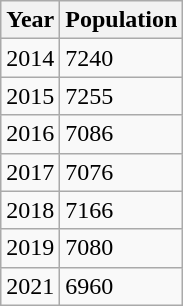<table class="wikitable">
<tr>
<th>Year</th>
<th>Population</th>
</tr>
<tr>
<td>2014</td>
<td>7240</td>
</tr>
<tr>
<td>2015</td>
<td>7255</td>
</tr>
<tr>
<td>2016</td>
<td>7086</td>
</tr>
<tr>
<td>2017</td>
<td>7076</td>
</tr>
<tr>
<td>2018</td>
<td>7166</td>
</tr>
<tr>
<td>2019</td>
<td>7080</td>
</tr>
<tr>
<td>2021</td>
<td>6960</td>
</tr>
</table>
